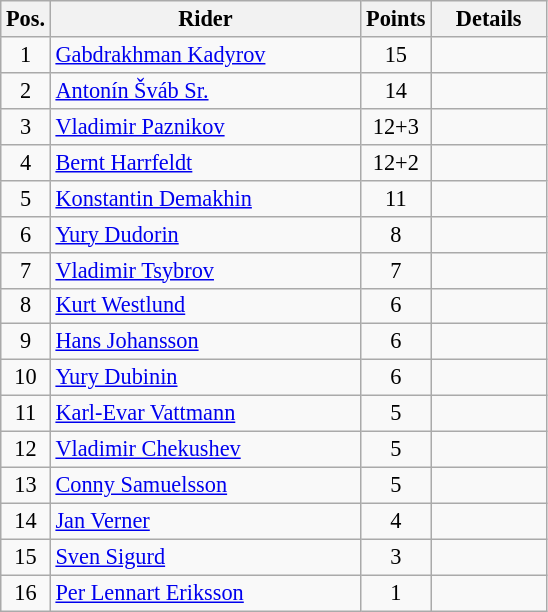<table class=wikitable style="font-size:93%;">
<tr>
<th width=25px>Pos.</th>
<th width=200px>Rider</th>
<th width=40px>Points</th>
<th width=70px>Details</th>
</tr>
<tr align=center >
<td>1</td>
<td align=left> <a href='#'>Gabdrakhman Kadyrov</a></td>
<td>15</td>
<td></td>
</tr>
<tr align=center >
<td>2</td>
<td align=left> <a href='#'>Antonín Šváb Sr.</a></td>
<td>14</td>
<td></td>
</tr>
<tr align=center >
<td>3</td>
<td align=left> <a href='#'>Vladimir Paznikov</a></td>
<td>12+3</td>
<td></td>
</tr>
<tr align=center >
<td>4</td>
<td align=left> <a href='#'>Bernt Harrfeldt</a></td>
<td>12+2</td>
<td></td>
</tr>
<tr align=center >
<td>5</td>
<td align=left> <a href='#'>Konstantin Demakhin</a></td>
<td>11</td>
<td></td>
</tr>
<tr align=center>
<td>6</td>
<td align=left> <a href='#'>Yury Dudorin</a></td>
<td>8</td>
<td></td>
</tr>
<tr align=center>
<td>7</td>
<td align=left>  <a href='#'>Vladimir Tsybrov</a></td>
<td>7</td>
<td></td>
</tr>
<tr align=center>
<td>8</td>
<td align=left>  <a href='#'>Kurt Westlund</a></td>
<td>6</td>
<td></td>
</tr>
<tr align=center>
<td>9</td>
<td align=left>  <a href='#'>Hans Johansson</a></td>
<td>6</td>
<td></td>
</tr>
<tr align=center>
<td>10</td>
<td align=left> <a href='#'>Yury Dubinin</a></td>
<td>6</td>
<td></td>
</tr>
<tr align=center>
<td>11</td>
<td align=left> <a href='#'>Karl-Evar Vattmann</a></td>
<td>5</td>
<td></td>
</tr>
<tr align=center>
<td>12</td>
<td align=left> <a href='#'>Vladimir Chekushev</a></td>
<td>5</td>
<td></td>
</tr>
<tr align=center>
<td>13</td>
<td align=left> <a href='#'>Conny Samuelsson</a></td>
<td>5</td>
<td></td>
</tr>
<tr align=center>
<td>14</td>
<td align=left> <a href='#'>Jan Verner</a></td>
<td>4</td>
<td></td>
</tr>
<tr align=center>
<td>15</td>
<td align=left> <a href='#'>Sven Sigurd</a></td>
<td>3</td>
<td></td>
</tr>
<tr align=center>
<td>16</td>
<td align=left> <a href='#'>Per Lennart Eriksson</a></td>
<td>1</td>
<td></td>
</tr>
</table>
